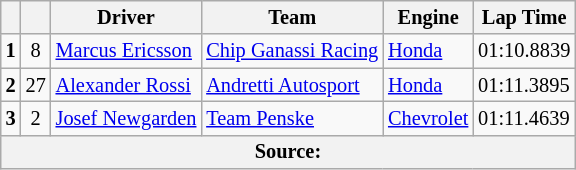<table class="wikitable" style="font-size:85%;">
<tr>
<th></th>
<th></th>
<th>Driver</th>
<th>Team</th>
<th>Engine</th>
<th>Lap Time</th>
</tr>
<tr>
<td style="text-align:center;"><strong>1</strong></td>
<td style="text-align:center;">8</td>
<td> <a href='#'>Marcus Ericsson</a></td>
<td><a href='#'>Chip Ganassi Racing</a></td>
<td><a href='#'>Honda</a></td>
<td>01:10.8839</td>
</tr>
<tr>
<td style="text-align:center;"><strong>2</strong></td>
<td style="text-align:center;">27</td>
<td> <a href='#'>Alexander Rossi</a></td>
<td><a href='#'>Andretti Autosport</a></td>
<td><a href='#'>Honda</a></td>
<td>01:11.3895</td>
</tr>
<tr>
<td style="text-align:center;"><strong>3</strong></td>
<td style="text-align:center;">2</td>
<td> <a href='#'>Josef Newgarden</a> <strong></strong></td>
<td><a href='#'>Team Penske</a></td>
<td><a href='#'>Chevrolet</a></td>
<td>01:11.4639</td>
</tr>
<tr>
<th colspan="6">Source:</th>
</tr>
</table>
